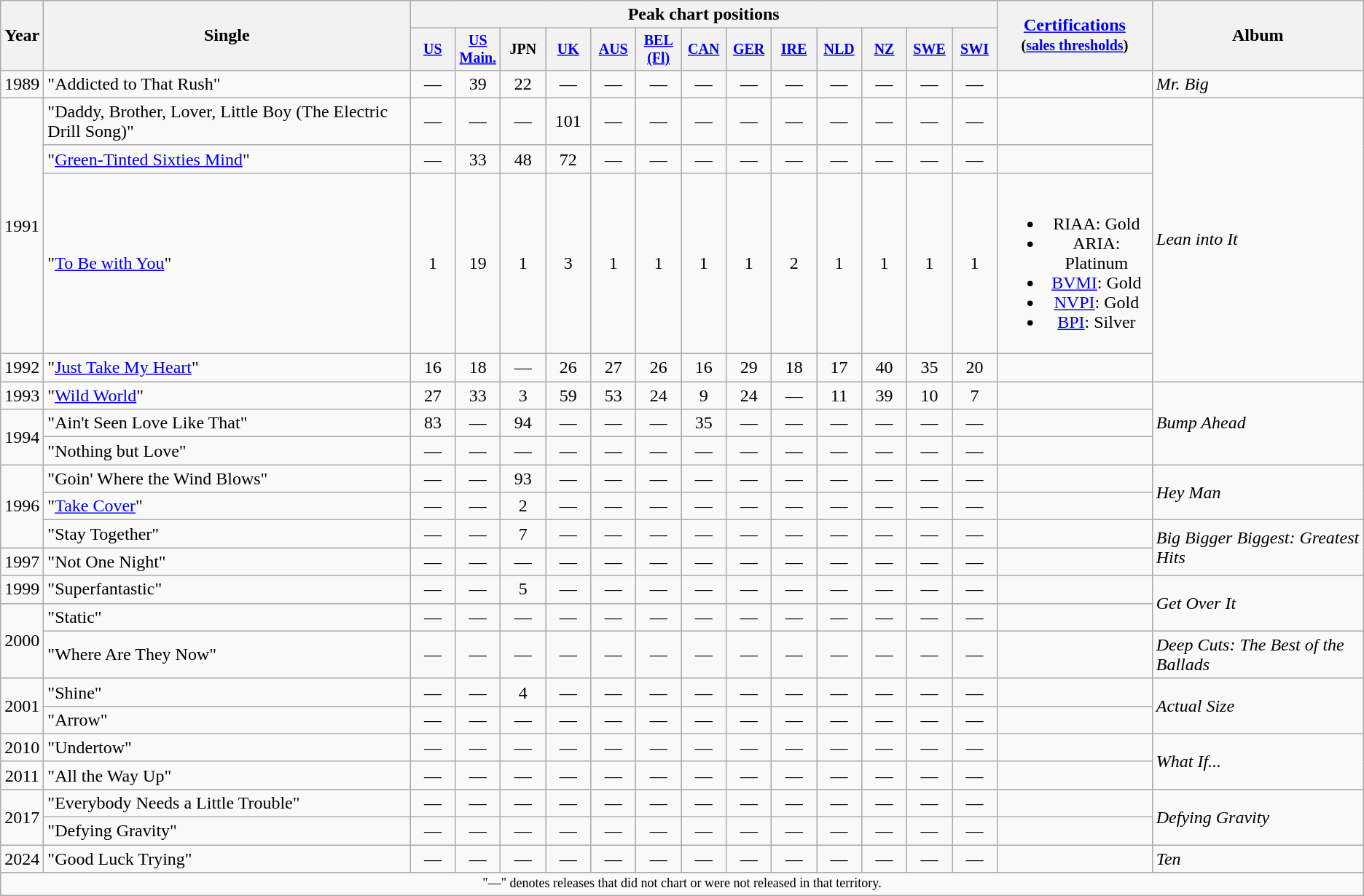<table class="wikitable" style="text-align:center;">
<tr>
<th rowspan="2">Year</th>
<th rowspan="2">Single</th>
<th colspan="13">Peak chart positions</th>
<th rowspan="2"><a href='#'>Certifications</a><br><small>(<a href='#'>sales thresholds</a>)</small></th>
<th rowspan="2">Album</th>
</tr>
<tr style="font-size:smaller;">
<th width="35"><a href='#'>US</a><br></th>
<th width="35"><a href='#'>US Main.</a><br></th>
<th width="35">JPN<br></th>
<th width="35"><a href='#'>UK</a><br></th>
<th width="35"><a href='#'>AUS</a><br></th>
<th width="35"><a href='#'>BEL<br>(Fl)</a><br></th>
<th width="35"><a href='#'>CAN</a><br></th>
<th width="35"><a href='#'>GER</a></th>
<th width="35"><a href='#'>IRE</a><br></th>
<th width="35"><a href='#'>NLD</a><br></th>
<th width="35"><a href='#'>NZ</a><br></th>
<th width="35"><a href='#'>SWE</a><br></th>
<th width="35"><a href='#'>SWI</a><br></th>
</tr>
<tr>
<td rowspan="1">1989</td>
<td align="left">"Addicted to That Rush"</td>
<td>—</td>
<td>39</td>
<td>22</td>
<td>—</td>
<td>—</td>
<td>—</td>
<td>—</td>
<td>—</td>
<td>—</td>
<td>—</td>
<td>—</td>
<td>—</td>
<td>—</td>
<td></td>
<td align="left" rowspan="1"><em>Mr. Big</em></td>
</tr>
<tr>
<td rowspan="3">1991</td>
<td align="left">"Daddy, Brother, Lover, Little Boy (The Electric Drill Song)"</td>
<td>—</td>
<td>—</td>
<td>—</td>
<td>101</td>
<td>—</td>
<td>—</td>
<td>—</td>
<td>—</td>
<td>—</td>
<td>—</td>
<td>—</td>
<td>—</td>
<td>—</td>
<td></td>
<td align="left" rowspan="4"><em>Lean into It</em></td>
</tr>
<tr>
<td align="left">"<a href='#'>Green-Tinted Sixties Mind</a>"</td>
<td>—</td>
<td>33</td>
<td>48</td>
<td>72</td>
<td>—</td>
<td>—</td>
<td>—</td>
<td>—</td>
<td>—</td>
<td>—</td>
<td>—</td>
<td>—</td>
<td>—</td>
<td></td>
</tr>
<tr>
<td align="left">"<a href='#'>To Be with You</a>"</td>
<td>1</td>
<td>19</td>
<td>1</td>
<td>3</td>
<td>1</td>
<td>1</td>
<td>1</td>
<td>1</td>
<td>2</td>
<td>1</td>
<td>1</td>
<td>1</td>
<td>1</td>
<td><br><ul><li>RIAA: Gold</li><li>ARIA: Platinum</li><li><a href='#'>BVMI</a>: Gold</li><li><a href='#'>NVPI</a>: Gold</li><li><a href='#'>BPI</a>: Silver</li></ul></td>
</tr>
<tr>
<td>1992</td>
<td align="left">"<a href='#'>Just Take My Heart</a>"</td>
<td>16</td>
<td>18</td>
<td>—</td>
<td>26</td>
<td>27</td>
<td>26</td>
<td>16</td>
<td>29</td>
<td>18</td>
<td>17</td>
<td>40</td>
<td>35</td>
<td>20</td>
<td></td>
</tr>
<tr>
<td>1993</td>
<td align="left">"<a href='#'>Wild World</a>"</td>
<td>27</td>
<td>33</td>
<td>3</td>
<td>59</td>
<td>53</td>
<td>24</td>
<td>9</td>
<td>24</td>
<td>—</td>
<td>11</td>
<td>39</td>
<td>10</td>
<td>7</td>
<td></td>
<td align="left" rowspan="3"><em>Bump Ahead</em></td>
</tr>
<tr>
<td rowspan=2>1994</td>
<td align="left">"Ain't Seen Love Like That"</td>
<td>83</td>
<td>—</td>
<td>94</td>
<td>—</td>
<td>—</td>
<td>—</td>
<td>35</td>
<td>—</td>
<td>—</td>
<td>—</td>
<td>—</td>
<td>—</td>
<td>—</td>
<td></td>
</tr>
<tr>
<td align="left">"Nothing but Love"</td>
<td>—</td>
<td>—</td>
<td>—</td>
<td>—</td>
<td>—</td>
<td>—</td>
<td>—</td>
<td>—</td>
<td>—</td>
<td>—</td>
<td>—</td>
<td>—</td>
<td>—</td>
<td></td>
</tr>
<tr>
<td rowspan=3>1996</td>
<td align="left">"Goin' Where the Wind Blows"</td>
<td>—</td>
<td>—</td>
<td>93</td>
<td>—</td>
<td>—</td>
<td>—</td>
<td>—</td>
<td>—</td>
<td>—</td>
<td>—</td>
<td>—</td>
<td>—</td>
<td>—</td>
<td></td>
<td align="left" rowspan="2"><em>Hey Man</em></td>
</tr>
<tr>
<td align="left">"<a href='#'>Take Cover</a>"</td>
<td>—</td>
<td>—</td>
<td>2</td>
<td>—</td>
<td>—</td>
<td>—</td>
<td>—</td>
<td>—</td>
<td>—</td>
<td>—</td>
<td>—</td>
<td>—</td>
<td>—</td>
<td></td>
</tr>
<tr>
<td align="left">"Stay Together"</td>
<td>—</td>
<td>—</td>
<td>7</td>
<td>—</td>
<td>—</td>
<td>—</td>
<td>—</td>
<td>—</td>
<td>—</td>
<td>—</td>
<td>—</td>
<td>—</td>
<td>—</td>
<td></td>
<td align="left" rowspan="2"><em>Big Bigger Biggest: Greatest Hits</em></td>
</tr>
<tr>
<td>1997</td>
<td align="left">"Not One Night"</td>
<td>—</td>
<td>—</td>
<td>—</td>
<td>—</td>
<td>—</td>
<td>—</td>
<td>—</td>
<td>—</td>
<td>—</td>
<td>—</td>
<td>—</td>
<td>—</td>
<td>—</td>
<td></td>
</tr>
<tr>
<td>1999</td>
<td align="left">"Superfantastic"</td>
<td>—</td>
<td>—</td>
<td>5</td>
<td>—</td>
<td>—</td>
<td>—</td>
<td>—</td>
<td>—</td>
<td>—</td>
<td>—</td>
<td>—</td>
<td>—</td>
<td>—</td>
<td></td>
<td align="left" rowspan="2"><em>Get Over It</em></td>
</tr>
<tr>
<td rowspan=2>2000</td>
<td align="left">"Static"</td>
<td>—</td>
<td>—</td>
<td>—</td>
<td>—</td>
<td>—</td>
<td>—</td>
<td>—</td>
<td>—</td>
<td>—</td>
<td>—</td>
<td>—</td>
<td>—</td>
<td>—</td>
<td></td>
</tr>
<tr>
<td align="left">"Where Are They Now"</td>
<td>—</td>
<td>—</td>
<td>—</td>
<td>—</td>
<td>—</td>
<td>—</td>
<td>—</td>
<td>—</td>
<td>—</td>
<td>—</td>
<td>—</td>
<td>—</td>
<td>—</td>
<td></td>
<td align="left"><em>Deep Cuts: The Best of the Ballads</em></td>
</tr>
<tr>
<td rowspan=2>2001</td>
<td align="left">"Shine"</td>
<td>—</td>
<td>—</td>
<td>4</td>
<td>—</td>
<td>—</td>
<td>—</td>
<td>—</td>
<td>—</td>
<td>—</td>
<td>—</td>
<td>—</td>
<td>—</td>
<td>—</td>
<td></td>
<td align="left" rowspan="2"><em>Actual Size</em></td>
</tr>
<tr>
<td align="left">"Arrow"</td>
<td>—</td>
<td>—</td>
<td>—</td>
<td>—</td>
<td>—</td>
<td>—</td>
<td>—</td>
<td>—</td>
<td>—</td>
<td>—</td>
<td>—</td>
<td>—</td>
<td>—</td>
<td></td>
</tr>
<tr>
<td>2010</td>
<td align="left">"Undertow"</td>
<td>—</td>
<td>—</td>
<td>—</td>
<td>—</td>
<td>—</td>
<td>—</td>
<td>—</td>
<td>—</td>
<td>—</td>
<td>—</td>
<td>—</td>
<td>—</td>
<td>—</td>
<td></td>
<td align="left" rowspan="2"><em>What If...</em></td>
</tr>
<tr>
<td>2011</td>
<td align="left">"All the Way Up"</td>
<td>—</td>
<td>—</td>
<td>—</td>
<td>—</td>
<td>—</td>
<td>—</td>
<td>—</td>
<td>—</td>
<td>—</td>
<td>—</td>
<td>—</td>
<td>—</td>
<td>—</td>
<td></td>
</tr>
<tr>
<td rowspan="2">2017</td>
<td align="left">"Everybody Needs a Little Trouble"</td>
<td>—</td>
<td>—</td>
<td>—</td>
<td>—</td>
<td>—</td>
<td>—</td>
<td>—</td>
<td>—</td>
<td>—</td>
<td>—</td>
<td>—</td>
<td>—</td>
<td>—</td>
<td></td>
<td rowspan="2" align="left"><em>Defying Gravity</em></td>
</tr>
<tr>
<td align="left">"Defying Gravity"</td>
<td>—</td>
<td>—</td>
<td>—</td>
<td>—</td>
<td>—</td>
<td>—</td>
<td>—</td>
<td>—</td>
<td>—</td>
<td>—</td>
<td>—</td>
<td>—</td>
<td>—</td>
<td></td>
</tr>
<tr>
<td>2024</td>
<td align="left">"Good Luck Trying"</td>
<td>—</td>
<td>—</td>
<td>—</td>
<td>—</td>
<td>—</td>
<td>—</td>
<td>—</td>
<td>—</td>
<td>—</td>
<td>—</td>
<td>—</td>
<td>—</td>
<td>—</td>
<td></td>
<td align="left"><em>Ten</em></td>
</tr>
<tr>
<td colspan="18" style="text-align:center; font-size:9pt;">"—" denotes releases that did not chart or were not released in that territory.</td>
</tr>
</table>
